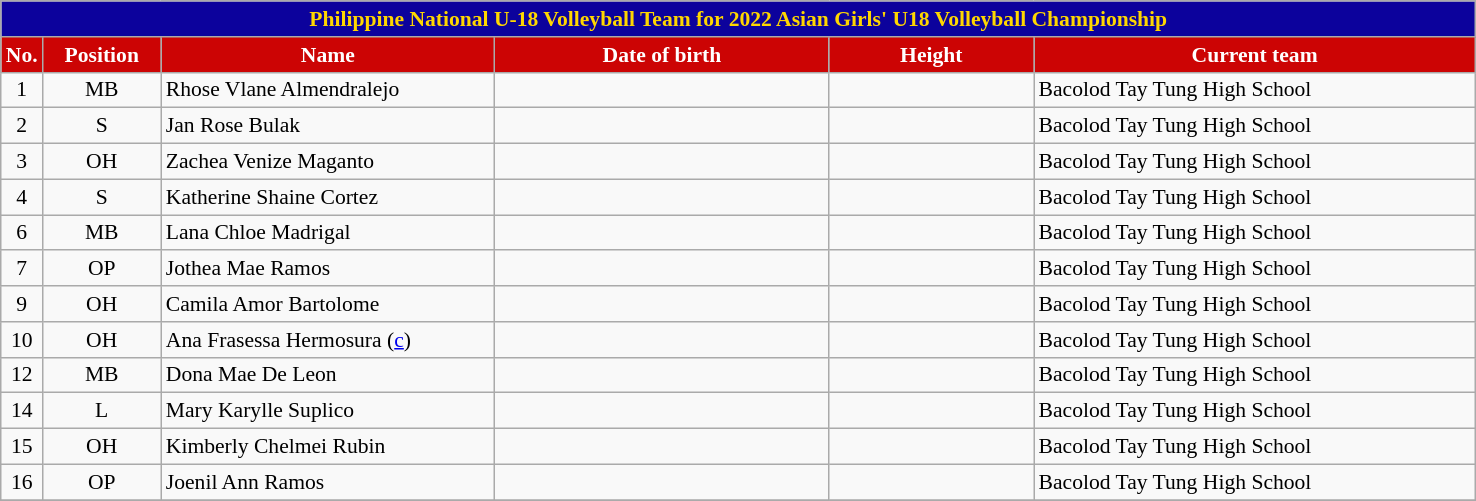<table class="wikitable sortable" style="font-size:90%; text-align:center;">
<tr>
<th colspan="6" style= "background:#0C029C; color:gold; text-align: center"><strong>Philippine National U-18 Volleyball Team for 2022 Asian Girls' U18 Volleyball Championship</strong></th>
</tr>
<tr>
<th style="width:1em; background:#CC0404; color:white;">No.</th>
<th style="width:5em; background:#CC0404; color:white;">Position</th>
<th style="width:15em; background:#CC0404; color:white;">Name</th>
<th style="width:15em; background:#CC0404; color:white;">Date of birth</th>
<th style="width:9em; background:#CC0404; color:white;">Height</th>
<th style="width:20em; background:#CC0404; color:white;">Current team</th>
</tr>
<tr align=center>
<td>1</td>
<td>MB</td>
<td align=left>Rhose Vlane Almendralejo</td>
<td align=right></td>
<td></td>
<td align=left>Bacolod Tay Tung High School</td>
</tr>
<tr align=center>
<td>2</td>
<td>S</td>
<td align=left>Jan Rose Bulak</td>
<td align=right></td>
<td></td>
<td align=left>Bacolod Tay Tung High School</td>
</tr>
<tr align=center>
<td>3</td>
<td>OH</td>
<td align=left>Zachea Venize Maganto</td>
<td align=right></td>
<td></td>
<td align=left>Bacolod Tay Tung High School</td>
</tr>
<tr align=center>
<td>4</td>
<td>S</td>
<td align=left>Katherine Shaine Cortez</td>
<td align=right></td>
<td></td>
<td align=left>Bacolod Tay Tung High School</td>
</tr>
<tr align=center>
<td>6</td>
<td>MB</td>
<td align=left>Lana Chloe Madrigal</td>
<td align=right></td>
<td></td>
<td align=left>Bacolod Tay Tung High School</td>
</tr>
<tr align=center>
<td>7</td>
<td>OP</td>
<td align=left>Jothea Mae Ramos</td>
<td align=right></td>
<td></td>
<td align=left>Bacolod Tay Tung High School</td>
</tr>
<tr align=center>
<td>9</td>
<td>OH</td>
<td align=left>Camila Amor Bartolome</td>
<td align=right></td>
<td></td>
<td align=left>Bacolod Tay Tung High School</td>
</tr>
<tr align=center>
<td>10</td>
<td>OH</td>
<td align=left>Ana Frasessa Hermosura (<a href='#'>c</a>)</td>
<td align=right></td>
<td></td>
<td align=left>Bacolod Tay Tung High School</td>
</tr>
<tr align=center>
<td>12</td>
<td>MB</td>
<td align=left>Dona Mae De Leon</td>
<td align=right></td>
<td></td>
<td align=left>Bacolod Tay Tung High School</td>
</tr>
<tr align=center>
<td>14</td>
<td>L</td>
<td align=left>Mary Karylle Suplico</td>
<td align=right></td>
<td></td>
<td align=left>Bacolod Tay Tung High School</td>
</tr>
<tr align=center>
<td>15</td>
<td>OH</td>
<td align=left>Kimberly Chelmei Rubin</td>
<td align=right></td>
<td></td>
<td align=left>Bacolod Tay Tung High School</td>
</tr>
<tr align=center>
<td>16</td>
<td>OP</td>
<td align=left>Joenil Ann Ramos</td>
<td align=right></td>
<td></td>
<td align=left>Bacolod Tay Tung High School</td>
</tr>
<tr align=center>
</tr>
</table>
